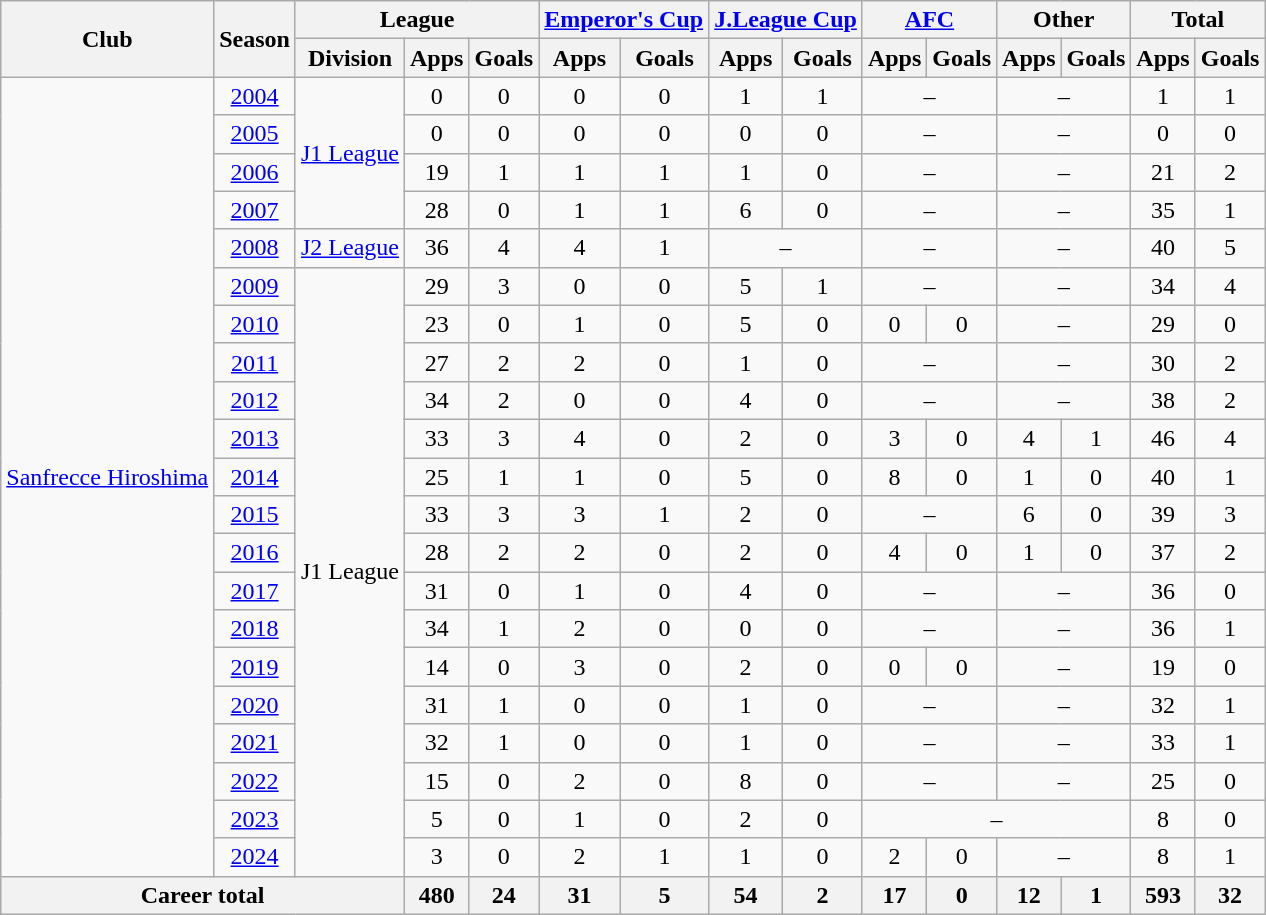<table class="wikitable" style="text-align:center">
<tr>
<th rowspan="2">Club</th>
<th rowspan="2">Season</th>
<th colspan="3">League</th>
<th colspan="2"><a href='#'>Emperor's Cup</a></th>
<th colspan="2"><a href='#'>J.League Cup</a></th>
<th colspan="2"><a href='#'>AFC</a></th>
<th colspan="2">Other</th>
<th colspan="2">Total</th>
</tr>
<tr>
<th>Division</th>
<th>Apps</th>
<th>Goals</th>
<th>Apps</th>
<th>Goals</th>
<th>Apps</th>
<th>Goals</th>
<th>Apps</th>
<th>Goals</th>
<th>Apps</th>
<th>Goals</th>
<th>Apps</th>
<th>Goals</th>
</tr>
<tr>
<td rowspan="21"><a href='#'>Sanfrecce Hiroshima</a></td>
<td><a href='#'>2004</a></td>
<td rowspan="4"><a href='#'>J1 League</a></td>
<td>0</td>
<td>0</td>
<td>0</td>
<td>0</td>
<td>1</td>
<td>1</td>
<td colspan="2">–</td>
<td colspan="2">–</td>
<td>1</td>
<td>1</td>
</tr>
<tr>
<td><a href='#'>2005</a></td>
<td>0</td>
<td>0</td>
<td>0</td>
<td>0</td>
<td>0</td>
<td>0</td>
<td colspan="2">–</td>
<td colspan="2">–</td>
<td>0</td>
<td>0</td>
</tr>
<tr>
<td><a href='#'>2006</a></td>
<td>19</td>
<td>1</td>
<td>1</td>
<td>1</td>
<td>1</td>
<td>0</td>
<td colspan="2">–</td>
<td colspan="2">–</td>
<td>21</td>
<td>2</td>
</tr>
<tr>
<td><a href='#'>2007</a></td>
<td>28</td>
<td>0</td>
<td>1</td>
<td>1</td>
<td>6</td>
<td>0</td>
<td colspan="2">–</td>
<td colspan="2">–</td>
<td>35</td>
<td>1</td>
</tr>
<tr>
<td><a href='#'>2008</a></td>
<td><a href='#'>J2 League</a></td>
<td>36</td>
<td>4</td>
<td>4</td>
<td>1</td>
<td colspan="2">–</td>
<td colspan="2">–</td>
<td colspan="2">–</td>
<td>40</td>
<td>5</td>
</tr>
<tr>
<td><a href='#'>2009</a></td>
<td rowspan="16">J1 League</td>
<td>29</td>
<td>3</td>
<td>0</td>
<td>0</td>
<td>5</td>
<td>1</td>
<td colspan="2">–</td>
<td colspan="2">–</td>
<td>34</td>
<td>4</td>
</tr>
<tr>
<td><a href='#'>2010</a></td>
<td>23</td>
<td>0</td>
<td>1</td>
<td>0</td>
<td>5</td>
<td>0</td>
<td>0</td>
<td>0</td>
<td colspan="2">–</td>
<td>29</td>
<td>0</td>
</tr>
<tr>
<td><a href='#'>2011</a></td>
<td>27</td>
<td>2</td>
<td>2</td>
<td>0</td>
<td>1</td>
<td>0</td>
<td colspan="2">–</td>
<td colspan="2">–</td>
<td>30</td>
<td>2</td>
</tr>
<tr>
<td><a href='#'>2012</a></td>
<td>34</td>
<td>2</td>
<td>0</td>
<td>0</td>
<td>4</td>
<td>0</td>
<td colspan="2">–</td>
<td colspan="2">–</td>
<td>38</td>
<td>2</td>
</tr>
<tr>
<td><a href='#'>2013</a></td>
<td>33</td>
<td>3</td>
<td>4</td>
<td>0</td>
<td>2</td>
<td>0</td>
<td>3</td>
<td>0</td>
<td>4</td>
<td>1</td>
<td>46</td>
<td>4</td>
</tr>
<tr>
<td><a href='#'>2014</a></td>
<td>25</td>
<td>1</td>
<td>1</td>
<td>0</td>
<td>5</td>
<td>0</td>
<td>8</td>
<td>0</td>
<td>1</td>
<td>0</td>
<td>40</td>
<td>1</td>
</tr>
<tr>
<td><a href='#'>2015</a></td>
<td>33</td>
<td>3</td>
<td>3</td>
<td>1</td>
<td>2</td>
<td>0</td>
<td colspan="2">–</td>
<td>6</td>
<td>0</td>
<td>39</td>
<td>3</td>
</tr>
<tr>
<td><a href='#'>2016</a></td>
<td>28</td>
<td>2</td>
<td>2</td>
<td>0</td>
<td>2</td>
<td>0</td>
<td>4</td>
<td>0</td>
<td>1</td>
<td>0</td>
<td>37</td>
<td>2</td>
</tr>
<tr>
<td><a href='#'>2017</a></td>
<td>31</td>
<td>0</td>
<td>1</td>
<td>0</td>
<td>4</td>
<td>0</td>
<td colspan="2">–</td>
<td colspan="2">–</td>
<td>36</td>
<td>0</td>
</tr>
<tr>
<td><a href='#'>2018</a></td>
<td>34</td>
<td>1</td>
<td>2</td>
<td>0</td>
<td>0</td>
<td>0</td>
<td colspan="2">–</td>
<td colspan="2">–</td>
<td>36</td>
<td>1</td>
</tr>
<tr>
<td><a href='#'>2019</a></td>
<td>14</td>
<td>0</td>
<td>3</td>
<td>0</td>
<td>2</td>
<td>0</td>
<td>0</td>
<td>0</td>
<td colspan="2">–</td>
<td>19</td>
<td>0</td>
</tr>
<tr>
<td><a href='#'>2020</a></td>
<td>31</td>
<td>1</td>
<td>0</td>
<td>0</td>
<td>1</td>
<td>0</td>
<td colspan="2">–</td>
<td colspan="2">–</td>
<td>32</td>
<td>1</td>
</tr>
<tr>
<td><a href='#'>2021</a></td>
<td>32</td>
<td>1</td>
<td>0</td>
<td>0</td>
<td>1</td>
<td>0</td>
<td colspan="2">–</td>
<td colspan="2">–</td>
<td>33</td>
<td>1</td>
</tr>
<tr>
<td><a href='#'>2022</a></td>
<td>15</td>
<td>0</td>
<td>2</td>
<td>0</td>
<td>8</td>
<td>0</td>
<td colspan="2">–</td>
<td colspan="2">–</td>
<td>25</td>
<td>0</td>
</tr>
<tr>
<td><a href='#'>2023</a></td>
<td>5</td>
<td>0</td>
<td>1</td>
<td>0</td>
<td>2</td>
<td>0</td>
<td colspan="4">–</td>
<td>8</td>
<td>0</td>
</tr>
<tr>
<td><a href='#'>2024</a></td>
<td>3</td>
<td>0</td>
<td>2</td>
<td>1</td>
<td>1</td>
<td>0</td>
<td>2</td>
<td>0</td>
<td colspan="2">–</td>
<td>8</td>
<td>1</td>
</tr>
<tr>
<th colspan="3">Career total</th>
<th>480</th>
<th>24</th>
<th>31</th>
<th>5</th>
<th>54</th>
<th>2</th>
<th>17</th>
<th>0</th>
<th>12</th>
<th>1</th>
<th>593</th>
<th>32</th>
</tr>
</table>
